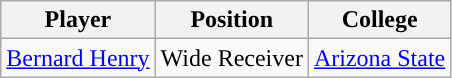<table class="wikitable">
<tr>
<th>Player</th>
<th>Position</th>
<th>College</th>
</tr>
<tr>
<td><a href='#'>Bernard Henry</a></td>
<td>Wide Receiver</td>
<td><a href='#'>Arizona State</a></td>
</tr>
</table>
